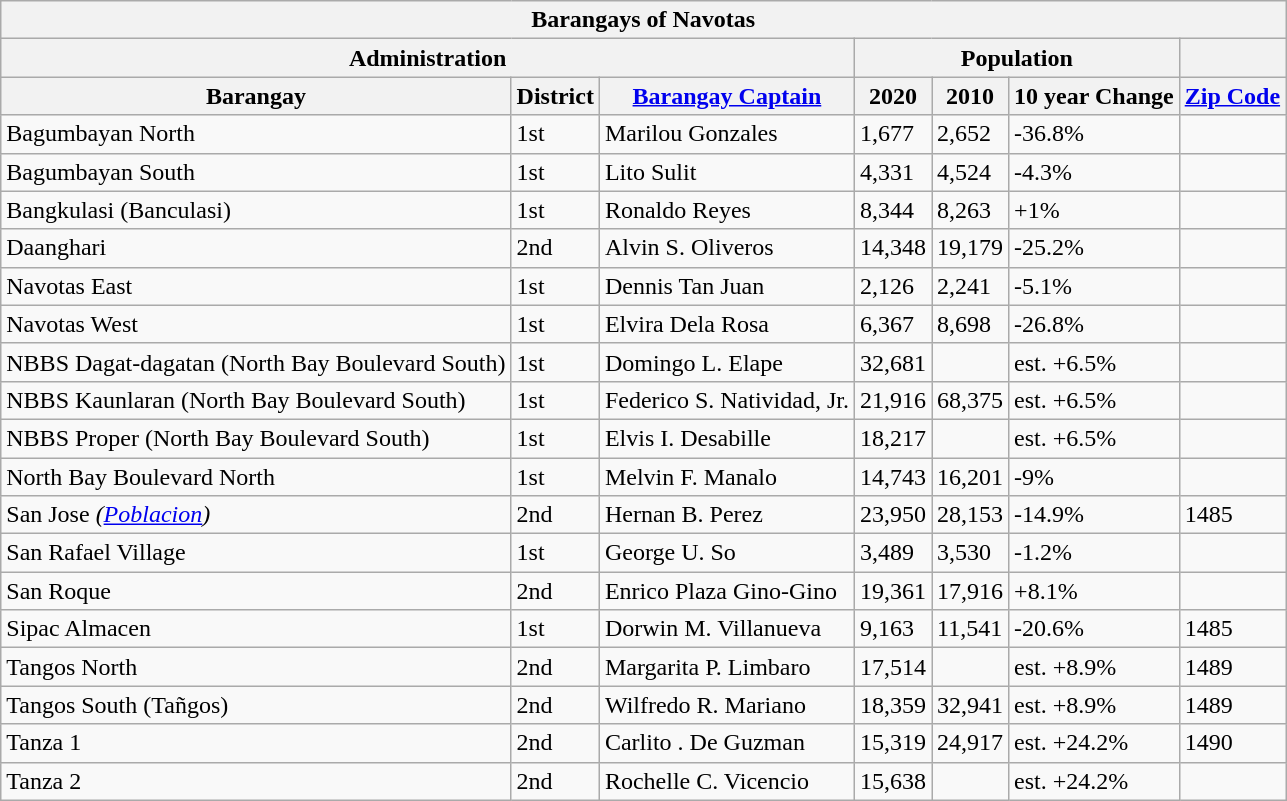<table class="wikitable">
<tr>
<th colspan="7">Barangays of Navotas</th>
</tr>
<tr>
<th colspan="3">Administration</th>
<th colspan="3">Population</th>
<th colspan="1"></th>
</tr>
<tr>
<th>Barangay</th>
<th>District</th>
<th><a href='#'>Barangay Captain</a></th>
<th>2020</th>
<th>2010</th>
<th>10 year Change</th>
<th><a href='#'>Zip Code</a></th>
</tr>
<tr>
<td>Bagumbayan North</td>
<td>1st</td>
<td>Marilou Gonzales</td>
<td>1,677</td>
<td>2,652</td>
<td>-36.8%</td>
<td></td>
</tr>
<tr>
<td>Bagumbayan South</td>
<td>1st</td>
<td>Lito Sulit</td>
<td>4,331</td>
<td>4,524</td>
<td>-4.3%</td>
<td></td>
</tr>
<tr>
<td>Bangkulasi (Banculasi)</td>
<td>1st</td>
<td>Ronaldo Reyes</td>
<td>8,344</td>
<td>8,263</td>
<td>+1%</td>
<td></td>
</tr>
<tr>
<td>Daanghari</td>
<td>2nd</td>
<td>Alvin S. Oliveros</td>
<td>14,348</td>
<td>19,179</td>
<td>-25.2%</td>
<td></td>
</tr>
<tr>
<td>Navotas East</td>
<td>1st</td>
<td>Dennis Tan Juan</td>
<td>2,126</td>
<td>2,241</td>
<td>-5.1%</td>
<td></td>
</tr>
<tr>
<td>Navotas West</td>
<td>1st</td>
<td>Elvira Dela Rosa</td>
<td>6,367</td>
<td>8,698</td>
<td>-26.8%</td>
<td></td>
</tr>
<tr>
<td>NBBS Dagat-dagatan (North Bay Boulevard South)</td>
<td>1st</td>
<td>Domingo L. Elape</td>
<td>32,681</td>
<td></td>
<td>est. +6.5%</td>
<td></td>
</tr>
<tr>
<td>NBBS Kaunlaran (North Bay Boulevard South)</td>
<td>1st</td>
<td>Federico S. Natividad, Jr.</td>
<td>21,916</td>
<td>68,375</td>
<td>est. +6.5%</td>
<td></td>
</tr>
<tr>
<td>NBBS Proper (North Bay Boulevard South)</td>
<td>1st</td>
<td>Elvis I. Desabille</td>
<td>18,217</td>
<td></td>
<td>est. +6.5%</td>
<td></td>
</tr>
<tr>
<td>North Bay Boulevard North</td>
<td>1st</td>
<td>Melvin F. Manalo</td>
<td>14,743</td>
<td>16,201</td>
<td>-9%</td>
<td></td>
</tr>
<tr>
<td>San Jose <em>(<a href='#'>Poblacion</a>)</em></td>
<td>2nd</td>
<td>Hernan B. Perez</td>
<td>23,950</td>
<td>28,153</td>
<td>-14.9%</td>
<td>1485</td>
</tr>
<tr>
<td>San Rafael Village</td>
<td>1st</td>
<td>George U. So</td>
<td>3,489</td>
<td>3,530</td>
<td>-1.2%</td>
<td></td>
</tr>
<tr>
<td>San Roque</td>
<td>2nd</td>
<td>Enrico Plaza Gino-Gino</td>
<td>19,361</td>
<td>17,916</td>
<td>+8.1%</td>
<td></td>
</tr>
<tr>
<td>Sipac Almacen</td>
<td>1st</td>
<td>Dorwin M. Villanueva</td>
<td>9,163</td>
<td>11,541</td>
<td>-20.6%</td>
<td>1485</td>
</tr>
<tr>
<td>Tangos North</td>
<td>2nd</td>
<td>Margarita P. Limbaro</td>
<td>17,514</td>
<td></td>
<td>est. +8.9%</td>
<td>1489</td>
</tr>
<tr>
<td>Tangos South (Tañgos)</td>
<td>2nd</td>
<td>Wilfredo R. Mariano</td>
<td>18,359</td>
<td>32,941</td>
<td>est. +8.9%</td>
<td>1489</td>
</tr>
<tr>
<td>Tanza 1</td>
<td>2nd</td>
<td>Carlito . De Guzman</td>
<td>15,319</td>
<td>24,917</td>
<td>est. +24.2%</td>
<td>1490</td>
</tr>
<tr>
<td>Tanza 2</td>
<td>2nd</td>
<td>Rochelle C. Vicencio</td>
<td>15,638</td>
<td></td>
<td>est. +24.2%</td>
<td></td>
</tr>
</table>
